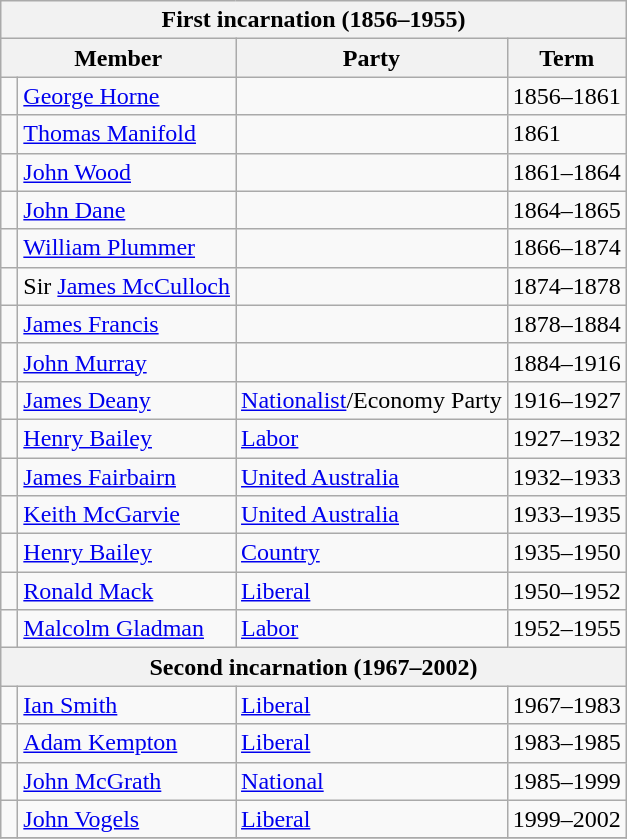<table class="wikitable">
<tr>
<th colspan="4">First incarnation (1856–1955)</th>
</tr>
<tr>
<th colspan="2">Member</th>
<th>Party</th>
<th>Term</th>
</tr>
<tr>
<td> </td>
<td><a href='#'>George Horne</a></td>
<td> </td>
<td>1856–1861</td>
</tr>
<tr>
<td> </td>
<td><a href='#'>Thomas Manifold</a></td>
<td> </td>
<td>1861</td>
</tr>
<tr>
<td> </td>
<td><a href='#'>John Wood</a></td>
<td> </td>
<td>1861–1864</td>
</tr>
<tr>
<td> </td>
<td><a href='#'>John Dane</a></td>
<td> </td>
<td>1864–1865</td>
</tr>
<tr>
<td> </td>
<td><a href='#'>William Plummer</a></td>
<td> </td>
<td>1866–1874</td>
</tr>
<tr>
<td> </td>
<td>Sir <a href='#'>James McCulloch</a></td>
<td> </td>
<td>1874–1878</td>
</tr>
<tr>
<td> </td>
<td><a href='#'>James Francis</a></td>
<td> </td>
<td>1878–1884</td>
</tr>
<tr>
<td> </td>
<td><a href='#'>John Murray</a></td>
<td> </td>
<td>1884–1916</td>
</tr>
<tr>
<td> </td>
<td><a href='#'>James Deany</a></td>
<td><a href='#'>Nationalist</a>/Economy Party</td>
<td>1916–1927</td>
</tr>
<tr>
<td> </td>
<td><a href='#'>Henry Bailey</a></td>
<td><a href='#'>Labor</a></td>
<td>1927–1932</td>
</tr>
<tr>
<td> </td>
<td><a href='#'>James Fairbairn</a></td>
<td><a href='#'>United Australia</a></td>
<td>1932–1933</td>
</tr>
<tr>
<td> </td>
<td><a href='#'>Keith McGarvie</a></td>
<td><a href='#'>United Australia</a></td>
<td>1933–1935</td>
</tr>
<tr>
<td> </td>
<td><a href='#'>Henry Bailey</a></td>
<td><a href='#'>Country</a></td>
<td>1935–1950</td>
</tr>
<tr>
<td> </td>
<td><a href='#'>Ronald Mack</a></td>
<td><a href='#'>Liberal</a></td>
<td>1950–1952</td>
</tr>
<tr>
<td> </td>
<td><a href='#'>Malcolm Gladman</a></td>
<td><a href='#'>Labor</a></td>
<td>1952–1955</td>
</tr>
<tr>
<th colspan="4">Second incarnation (1967–2002)</th>
</tr>
<tr>
<td> </td>
<td><a href='#'>Ian Smith</a></td>
<td><a href='#'>Liberal</a></td>
<td>1967–1983</td>
</tr>
<tr>
<td> </td>
<td><a href='#'>Adam Kempton</a></td>
<td><a href='#'>Liberal</a></td>
<td>1983–1985</td>
</tr>
<tr>
<td> </td>
<td><a href='#'>John McGrath</a></td>
<td><a href='#'>National</a></td>
<td>1985–1999</td>
</tr>
<tr>
<td> </td>
<td><a href='#'>John Vogels</a></td>
<td><a href='#'>Liberal</a></td>
<td>1999–2002</td>
</tr>
<tr>
</tr>
</table>
